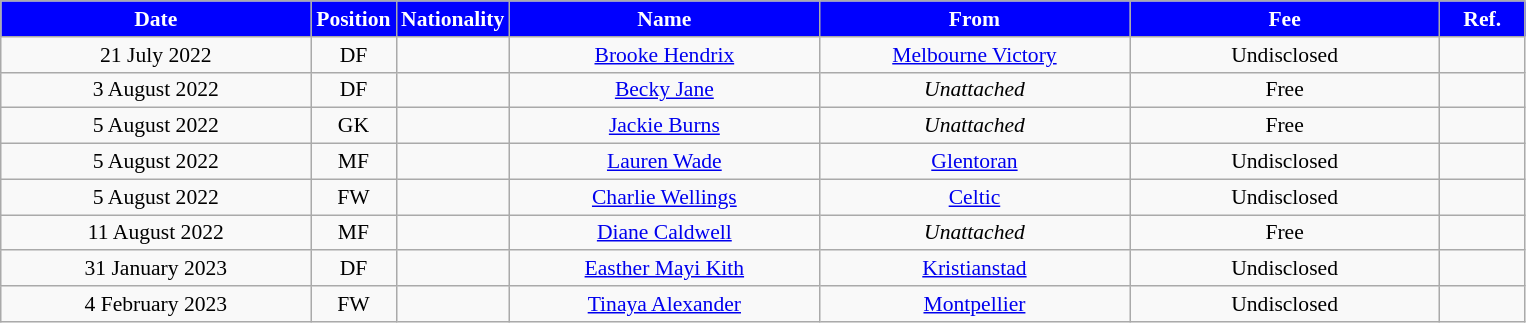<table class="wikitable" style="text-align:center; font-size:90%; ">
<tr>
<th style="background:#00f; color:white; width:200px;">Date</th>
<th style="background:#00f; color:white; width:50px;">Position</th>
<th style="background:#00f; color:white; width:50px;">Nationality</th>
<th style="background:#00f; color:white; width:200px;">Name</th>
<th style="background:#00f; color:white; width:200px;">From</th>
<th style="background:#00f; color:white; width:200px;">Fee</th>
<th style="background:#00f; color:white; width:50px;">Ref.</th>
</tr>
<tr>
<td>21 July 2022</td>
<td>DF</td>
<td></td>
<td><a href='#'>Brooke Hendrix</a></td>
<td><a href='#'>Melbourne Victory</a></td>
<td>Undisclosed</td>
<td></td>
</tr>
<tr>
<td>3 August 2022</td>
<td>DF</td>
<td></td>
<td><a href='#'>Becky Jane</a></td>
<td><em>Unattached</em></td>
<td>Free</td>
<td></td>
</tr>
<tr>
<td>5 August 2022</td>
<td>GK</td>
<td></td>
<td><a href='#'>Jackie Burns</a></td>
<td><em>Unattached</em></td>
<td>Free</td>
<td></td>
</tr>
<tr>
<td>5 August 2022</td>
<td>MF</td>
<td></td>
<td><a href='#'>Lauren Wade</a></td>
<td><a href='#'>Glentoran</a></td>
<td>Undisclosed</td>
<td></td>
</tr>
<tr>
<td>5 August 2022</td>
<td>FW</td>
<td></td>
<td><a href='#'>Charlie Wellings</a></td>
<td><a href='#'>Celtic</a></td>
<td>Undisclosed</td>
<td></td>
</tr>
<tr>
<td>11 August 2022</td>
<td>MF</td>
<td></td>
<td><a href='#'>Diane Caldwell</a></td>
<td><em>Unattached</em></td>
<td>Free</td>
<td></td>
</tr>
<tr>
<td>31 January 2023</td>
<td>DF</td>
<td></td>
<td><a href='#'>Easther Mayi Kith</a></td>
<td><a href='#'>Kristianstad</a></td>
<td>Undisclosed</td>
<td></td>
</tr>
<tr>
<td>4 February 2023</td>
<td>FW</td>
<td></td>
<td><a href='#'>Tinaya Alexander</a></td>
<td><a href='#'>Montpellier</a></td>
<td>Undisclosed</td>
<td></td>
</tr>
</table>
